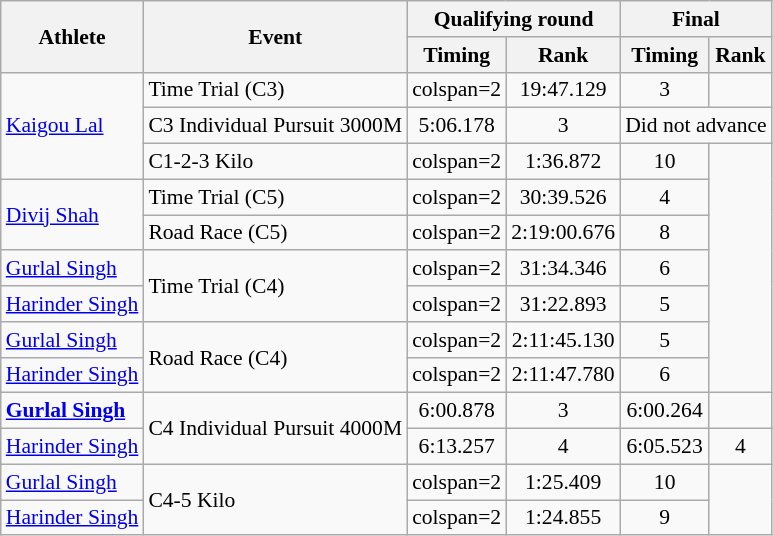<table class=wikitable style="text-align:center; font-size:90%">
<tr>
<th rowspan="2">Athlete</th>
<th rowspan="2">Event</th>
<th colspan="2">Qualifying round</th>
<th colspan="2">Final</th>
</tr>
<tr>
<th>Timing</th>
<th>Rank</th>
<th>Timing</th>
<th>Rank</th>
</tr>
<tr>
<td align="left" rowspan=3><a href='#'>Kaigou Lal</a></td>
<td align="left">Time Trial (C3)</td>
<td>colspan=2 </td>
<td>19:47.129</td>
<td>3</td>
</tr>
<tr>
<td align="left">C3 Individual Pursuit 3000M</td>
<td>5:06.178</td>
<td>3</td>
<td colspan=2>Did not advance</td>
</tr>
<tr>
<td align="left">C1-2-3 Kilo</td>
<td>colspan=2 </td>
<td>1:36.872</td>
<td>10</td>
</tr>
<tr>
<td align="left" rowspan=2><a href='#'>Divij Shah</a></td>
<td align="left">Time Trial (C5)</td>
<td>colspan=2 </td>
<td>30:39.526</td>
<td>4</td>
</tr>
<tr>
<td align="left">Road Race (C5)</td>
<td>colspan=2 </td>
<td>2:19:00.676</td>
<td>8</td>
</tr>
<tr>
<td align="left"><a href='#'>Gurlal Singh</a></td>
<td align="left" rowspan="2">Time Trial (C4)</td>
<td>colspan=2 </td>
<td>31:34.346</td>
<td>6</td>
</tr>
<tr>
<td><a href='#'>Harinder Singh</a></td>
<td>colspan=2 </td>
<td>31:22.893</td>
<td>5</td>
</tr>
<tr>
<td align="left"><a href='#'>Gurlal Singh</a></td>
<td align="left" rowspan="2">Road Race (C4)</td>
<td>colspan=2 </td>
<td>2:11:45.130</td>
<td>5</td>
</tr>
<tr>
<td align="left"><a href='#'>Harinder Singh</a></td>
<td>colspan=2 </td>
<td>2:11:47.780</td>
<td>6</td>
</tr>
<tr>
<td align="left"><strong><a href='#'>Gurlal Singh</a></strong></td>
<td align="left" rowspan="2">C4 Individual Pursuit 4000M</td>
<td>6:00.878</td>
<td>3</td>
<td>6:00.264</td>
<td></td>
</tr>
<tr>
<td align="left"><a href='#'>Harinder Singh</a></td>
<td>6:13.257</td>
<td>4</td>
<td>6:05.523</td>
<td>4</td>
</tr>
<tr>
<td align="left"><a href='#'>Gurlal Singh</a></td>
<td align="left" rowspan="2">C4-5 Kilo</td>
<td>colspan=2 </td>
<td>1:25.409</td>
<td>10</td>
</tr>
<tr>
<td align="left"><a href='#'>Harinder Singh</a></td>
<td>colspan=2 </td>
<td>1:24.855</td>
<td>9</td>
</tr>
</table>
